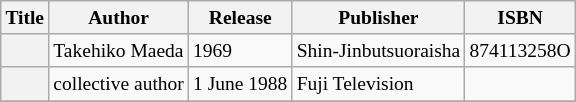<table class=wikitable style="font-size:small">
<tr>
<th>Title</th>
<th>Author</th>
<th>Release</th>
<th>Publisher</th>
<th>ISBN</th>
</tr>
<tr>
<th></th>
<td>Takehiko Maeda</td>
<td>1969</td>
<td>Shin-Jinbutsuoraisha</td>
<td>874113258O</td>
</tr>
<tr>
<th></th>
<td>collective author</td>
<td>1 June 1988</td>
<td>Fuji Television</td>
<td></td>
</tr>
<tr>
</tr>
</table>
